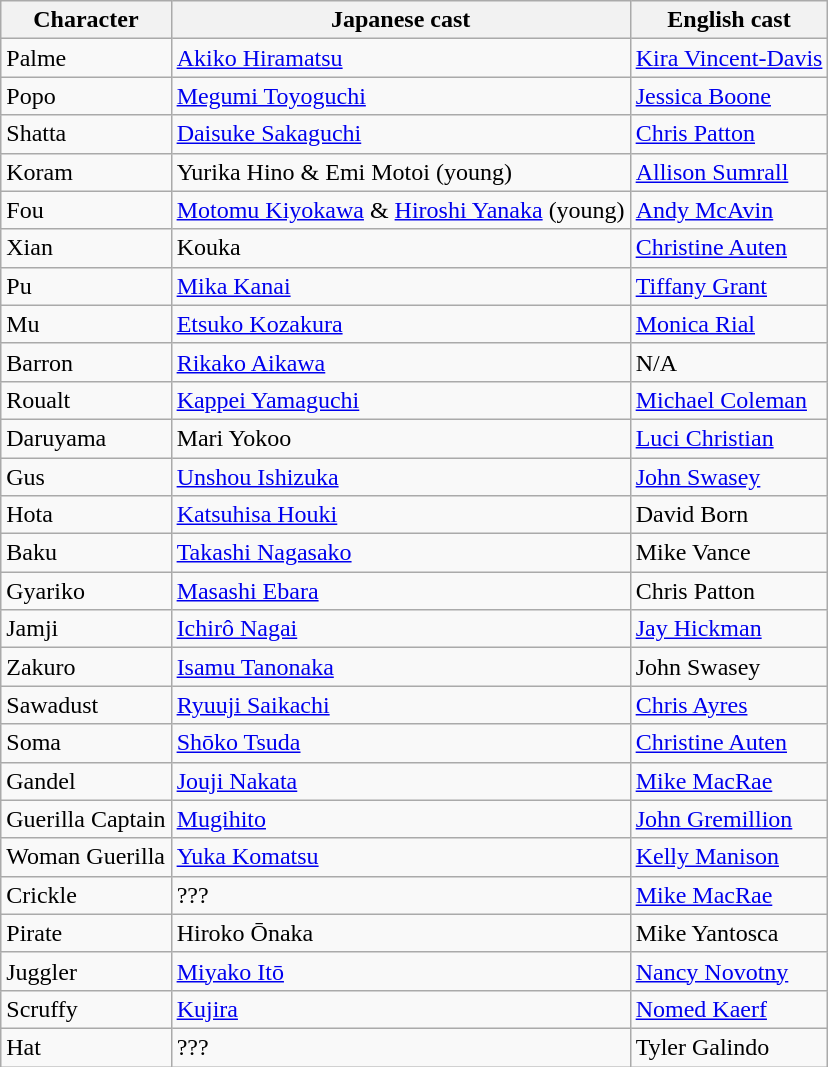<table class="wikitable sortable">
<tr>
<th>Character</th>
<th>Japanese cast</th>
<th>English cast</th>
</tr>
<tr>
<td>Palme</td>
<td><a href='#'>Akiko Hiramatsu</a></td>
<td><a href='#'>Kira Vincent-Davis</a></td>
</tr>
<tr>
<td>Popo</td>
<td><a href='#'>Megumi Toyoguchi</a></td>
<td><a href='#'>Jessica Boone</a></td>
</tr>
<tr>
<td>Shatta</td>
<td><a href='#'>Daisuke Sakaguchi</a></td>
<td><a href='#'>Chris Patton</a></td>
</tr>
<tr>
<td>Koram</td>
<td>Yurika Hino & Emi Motoi (young)</td>
<td><a href='#'>Allison Sumrall</a></td>
</tr>
<tr>
<td>Fou</td>
<td><a href='#'>Motomu Kiyokawa</a> & <a href='#'>Hiroshi Yanaka</a> (young)</td>
<td><a href='#'>Andy McAvin</a></td>
</tr>
<tr>
<td>Xian</td>
<td>Kouka</td>
<td><a href='#'>Christine Auten</a></td>
</tr>
<tr>
<td>Pu</td>
<td><a href='#'>Mika Kanai</a></td>
<td><a href='#'>Tiffany Grant</a></td>
</tr>
<tr>
<td>Mu</td>
<td><a href='#'>Etsuko Kozakura</a></td>
<td><a href='#'>Monica Rial</a></td>
</tr>
<tr>
<td>Barron</td>
<td><a href='#'>Rikako Aikawa</a></td>
<td>N/A</td>
</tr>
<tr>
<td>Roualt</td>
<td><a href='#'>Kappei Yamaguchi</a></td>
<td><a href='#'>Michael Coleman</a></td>
</tr>
<tr>
<td>Daruyama</td>
<td>Mari Yokoo</td>
<td><a href='#'>Luci Christian</a></td>
</tr>
<tr>
<td>Gus</td>
<td><a href='#'>Unshou Ishizuka</a></td>
<td><a href='#'>John Swasey</a></td>
</tr>
<tr>
<td>Hota</td>
<td><a href='#'>Katsuhisa Houki</a></td>
<td>David Born</td>
</tr>
<tr>
<td>Baku</td>
<td><a href='#'>Takashi Nagasako</a></td>
<td>Mike Vance</td>
</tr>
<tr>
<td>Gyariko</td>
<td><a href='#'>Masashi Ebara</a></td>
<td>Chris Patton</td>
</tr>
<tr>
<td>Jamji</td>
<td><a href='#'>Ichirô Nagai</a></td>
<td><a href='#'>Jay Hickman</a></td>
</tr>
<tr>
<td>Zakuro</td>
<td><a href='#'>Isamu Tanonaka</a></td>
<td>John Swasey</td>
</tr>
<tr>
<td>Sawadust</td>
<td><a href='#'>Ryuuji Saikachi</a></td>
<td><a href='#'>Chris Ayres</a></td>
</tr>
<tr>
<td>Soma</td>
<td><a href='#'>Shōko Tsuda</a></td>
<td><a href='#'>Christine Auten</a></td>
</tr>
<tr>
<td>Gandel</td>
<td><a href='#'>Jouji Nakata</a></td>
<td><a href='#'>Mike MacRae</a></td>
</tr>
<tr>
<td>Guerilla Captain</td>
<td><a href='#'>Mugihito</a></td>
<td><a href='#'>John Gremillion</a></td>
</tr>
<tr>
<td>Woman Guerilla</td>
<td><a href='#'>Yuka Komatsu</a></td>
<td><a href='#'>Kelly Manison</a></td>
</tr>
<tr>
<td>Crickle</td>
<td>???</td>
<td><a href='#'>Mike MacRae</a></td>
</tr>
<tr>
<td>Pirate</td>
<td>Hiroko Ōnaka</td>
<td>Mike Yantosca</td>
</tr>
<tr>
<td>Juggler</td>
<td><a href='#'>Miyako Itō</a></td>
<td><a href='#'>Nancy Novotny</a></td>
</tr>
<tr>
<td>Scruffy</td>
<td><a href='#'>Kujira</a></td>
<td><a href='#'>Nomed Kaerf</a></td>
</tr>
<tr>
<td>Hat</td>
<td>???</td>
<td>Tyler Galindo</td>
</tr>
</table>
